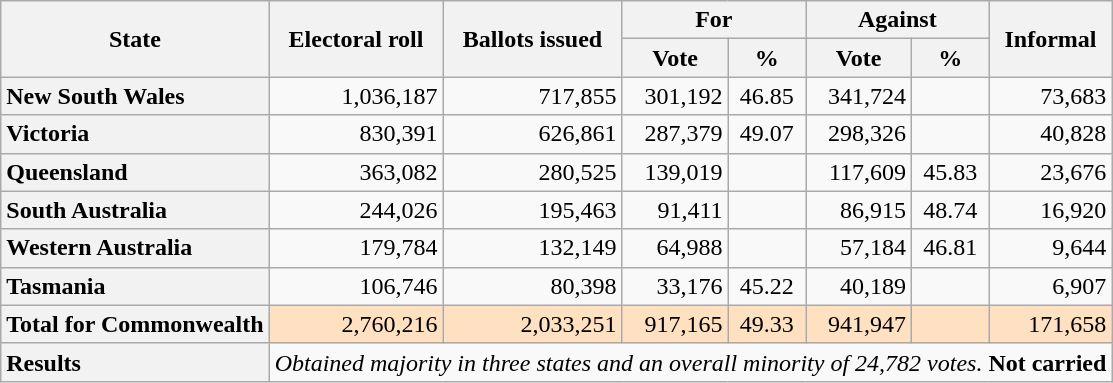<table class="wikitable">
<tr>
<th width:180px" rowspan="2">State</th>
<th width:70px" align=center rowspan="2">Electoral roll</th>
<th width:70px" align=center rowspan="2">Ballots issued</th>
<th width:140px" align=center colspan="2">For</th>
<th width:140px" align=center colspan="2">Against</th>
<th width:70px" align=center rowspan="2">Informal</th>
</tr>
<tr>
<th width:70px" align=center>Vote</th>
<th width:70px" align=center>%</th>
<th width:70px" align=center>Vote</th>
<th width:70px" align=center>%</th>
</tr>
<tr align="right">
<th style="text-align:left;">New South Wales</th>
<td>1,036,187</td>
<td>717,855</td>
<td>301,192</td>
<td align="middle">46.85</td>
<td>341,724</td>
<td></td>
<td>73,683</td>
</tr>
<tr align="right">
<th style="text-align:left;">Victoria</th>
<td>830,391</td>
<td>626,861</td>
<td>287,379</td>
<td align="middle">49.07</td>
<td>298,326</td>
<td></td>
<td>40,828</td>
</tr>
<tr align="right">
<th style="text-align:left;">Queensland</th>
<td>363,082</td>
<td>280,525</td>
<td>139,019</td>
<td></td>
<td>117,609</td>
<td align="middle">45.83</td>
<td>23,676</td>
</tr>
<tr align="right">
<th style="text-align:left;">South Australia</th>
<td>244,026</td>
<td>195,463</td>
<td>91,411</td>
<td></td>
<td>86,915</td>
<td align="middle">48.74</td>
<td>16,920</td>
</tr>
<tr align="right">
<th style="text-align:left;">Western Australia</th>
<td>179,784</td>
<td>132,149</td>
<td>64,988</td>
<td></td>
<td>57,184</td>
<td align="middle">46.81</td>
<td>9,644</td>
</tr>
<tr align="right">
<th style="text-align:left;">Tasmania</th>
<td>106,746</td>
<td>80,398</td>
<td>33,176</td>
<td align="middle">45.22</td>
<td>40,189</td>
<td></td>
<td>6,907</td>
</tr>
<tr bgcolor=#FFE0C0 align="right">
<th style="text-align:left;">Total for Commonwealth</th>
<td noWrap>2,760,216</td>
<td noWrap>2,033,251</td>
<td noWrap>917,165</td>
<td noWrap align="middle">49.33</td>
<td noWrap>941,947</td>
<td></td>
<td noWrap>171,658</td>
</tr>
<tr>
<th style="text-align:left;">Results</th>
<td colSpan="8"><em>Obtained majority in three states and an overall minority of 24,782 votes.</em> <strong>Not carried</strong></td>
</tr>
</table>
